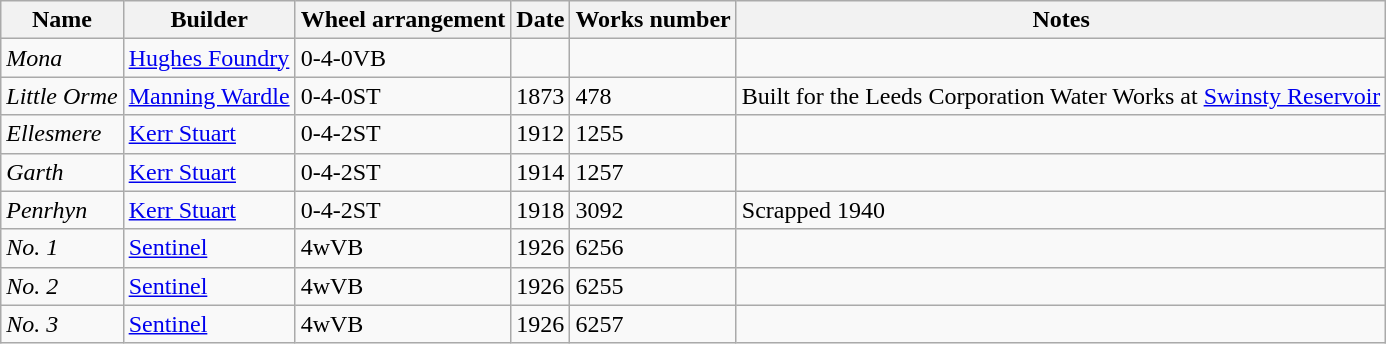<table class="wikitable">
<tr>
<th>Name</th>
<th>Builder</th>
<th>Wheel arrangement</th>
<th>Date</th>
<th>Works number</th>
<th>Notes</th>
</tr>
<tr>
<td><em>Mona</em></td>
<td><a href='#'>Hughes Foundry</a></td>
<td>0-4-0VB</td>
<td></td>
<td></td>
<td></td>
</tr>
<tr>
<td><em>Little Orme</em></td>
<td><a href='#'>Manning Wardle</a></td>
<td>0-4-0ST</td>
<td>1873</td>
<td>478</td>
<td>Built for the Leeds Corporation Water Works at <a href='#'>Swinsty Reservoir</a></td>
</tr>
<tr>
<td><em>Ellesmere</em></td>
<td><a href='#'>Kerr Stuart</a></td>
<td>0-4-2ST</td>
<td>1912</td>
<td>1255</td>
<td></td>
</tr>
<tr>
<td><em>Garth</em></td>
<td><a href='#'>Kerr Stuart</a></td>
<td>0-4-2ST</td>
<td>1914</td>
<td>1257</td>
<td></td>
</tr>
<tr>
<td><em>Penrhyn</em></td>
<td><a href='#'>Kerr Stuart</a></td>
<td>0-4-2ST</td>
<td>1918</td>
<td>3092</td>
<td>Scrapped 1940</td>
</tr>
<tr>
<td><em>No. 1</em></td>
<td><a href='#'>Sentinel</a></td>
<td>4wVB</td>
<td>1926</td>
<td>6256</td>
<td></td>
</tr>
<tr>
<td><em>No. 2</em></td>
<td><a href='#'>Sentinel</a></td>
<td>4wVB</td>
<td>1926</td>
<td>6255</td>
<td></td>
</tr>
<tr>
<td><em>No. 3</em></td>
<td><a href='#'>Sentinel</a></td>
<td>4wVB</td>
<td>1926</td>
<td>6257</td>
<td></td>
</tr>
</table>
